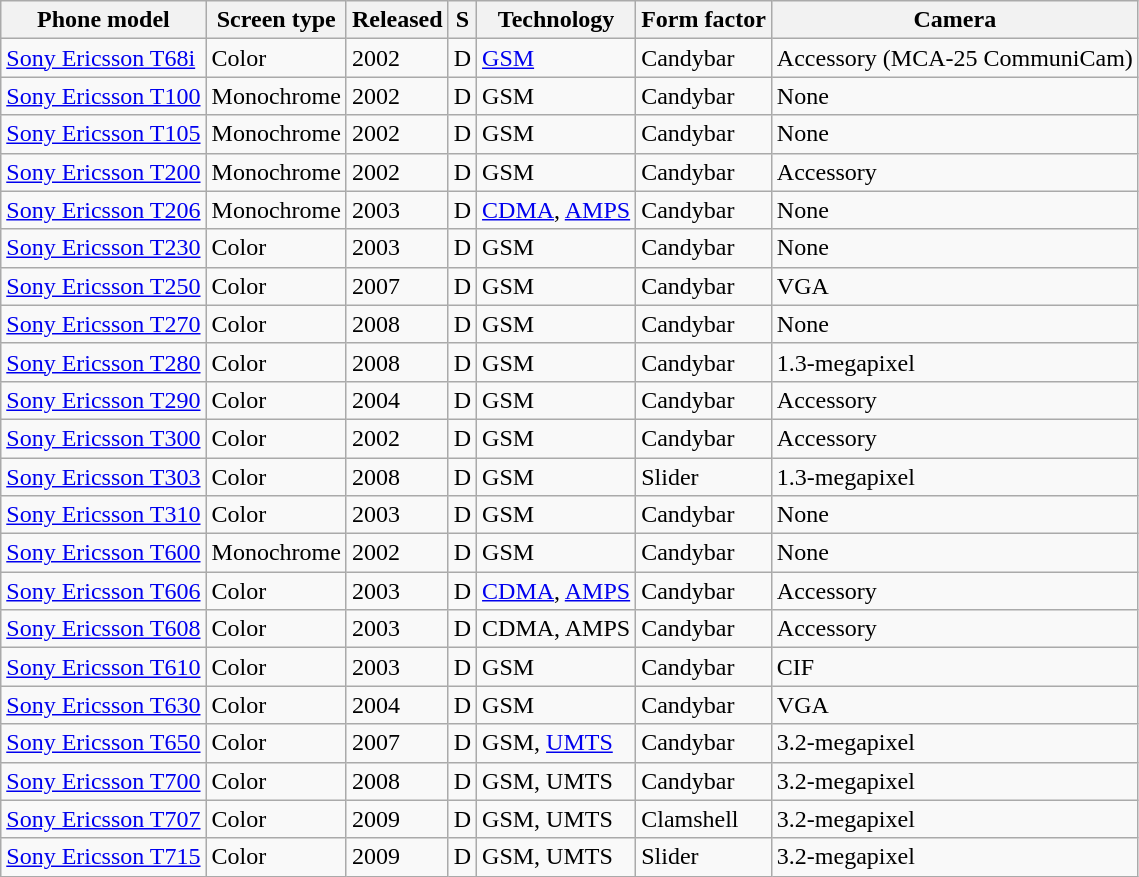<table class="wikitable sortable">
<tr>
<th>Phone model</th>
<th>Screen type</th>
<th>Released</th>
<th>S</th>
<th>Technology</th>
<th>Form factor</th>
<th>Camera</th>
</tr>
<tr>
<td><a href='#'>Sony Ericsson T68i</a></td>
<td>Color</td>
<td>2002</td>
<td>D</td>
<td><a href='#'>GSM</a></td>
<td>Candybar</td>
<td>Accessory (MCA-25 CommuniCam)</td>
</tr>
<tr>
<td><a href='#'>Sony Ericsson T100</a></td>
<td>Monochrome</td>
<td>2002</td>
<td>D</td>
<td>GSM</td>
<td>Candybar</td>
<td>None</td>
</tr>
<tr>
<td><a href='#'>Sony Ericsson T105</a></td>
<td>Monochrome</td>
<td>2002</td>
<td>D</td>
<td>GSM</td>
<td>Candybar</td>
<td>None</td>
</tr>
<tr>
<td><a href='#'>Sony Ericsson T200</a></td>
<td>Monochrome</td>
<td>2002</td>
<td>D</td>
<td>GSM</td>
<td>Candybar</td>
<td>Accessory</td>
</tr>
<tr>
<td><a href='#'>Sony Ericsson T206</a></td>
<td>Monochrome</td>
<td>2003</td>
<td>D</td>
<td><a href='#'>CDMA</a>, <a href='#'>AMPS</a></td>
<td>Candybar</td>
<td>None</td>
</tr>
<tr>
<td><a href='#'>Sony Ericsson T230</a></td>
<td>Color</td>
<td>2003</td>
<td>D</td>
<td>GSM</td>
<td>Candybar</td>
<td>None</td>
</tr>
<tr>
<td><a href='#'>Sony Ericsson T250</a></td>
<td>Color</td>
<td>2007</td>
<td>D</td>
<td>GSM</td>
<td>Candybar</td>
<td>VGA</td>
</tr>
<tr>
<td><a href='#'>Sony Ericsson T270</a></td>
<td>Color</td>
<td>2008</td>
<td>D</td>
<td>GSM</td>
<td>Candybar</td>
<td>None</td>
</tr>
<tr>
<td><a href='#'>Sony Ericsson T280</a></td>
<td>Color</td>
<td>2008</td>
<td>D</td>
<td>GSM</td>
<td>Candybar</td>
<td>1.3-megapixel</td>
</tr>
<tr>
<td><a href='#'>Sony Ericsson T290</a></td>
<td>Color</td>
<td>2004</td>
<td>D</td>
<td>GSM</td>
<td>Candybar</td>
<td>Accessory</td>
</tr>
<tr>
<td><a href='#'>Sony Ericsson T300</a></td>
<td>Color</td>
<td>2002</td>
<td>D</td>
<td>GSM</td>
<td>Candybar</td>
<td>Accessory</td>
</tr>
<tr>
<td><a href='#'>Sony Ericsson T303</a></td>
<td>Color</td>
<td>2008</td>
<td>D</td>
<td>GSM</td>
<td>Slider</td>
<td>1.3-megapixel</td>
</tr>
<tr>
<td><a href='#'>Sony Ericsson T310</a></td>
<td>Color</td>
<td>2003</td>
<td>D</td>
<td>GSM</td>
<td>Candybar</td>
<td>None</td>
</tr>
<tr>
<td><a href='#'>Sony Ericsson T600</a></td>
<td>Monochrome</td>
<td>2002</td>
<td>D</td>
<td>GSM</td>
<td>Candybar</td>
<td>None</td>
</tr>
<tr>
<td><a href='#'>Sony Ericsson T606</a></td>
<td>Color</td>
<td>2003</td>
<td>D</td>
<td><a href='#'>CDMA</a>, <a href='#'>AMPS</a></td>
<td>Candybar</td>
<td>Accessory</td>
</tr>
<tr>
<td><a href='#'>Sony Ericsson T608</a></td>
<td>Color</td>
<td>2003</td>
<td>D</td>
<td>CDMA, AMPS</td>
<td>Candybar</td>
<td>Accessory</td>
</tr>
<tr>
<td><a href='#'>Sony Ericsson T610</a></td>
<td>Color</td>
<td>2003</td>
<td>D</td>
<td>GSM</td>
<td>Candybar</td>
<td>CIF</td>
</tr>
<tr>
<td><a href='#'>Sony Ericsson T630</a></td>
<td>Color</td>
<td>2004</td>
<td>D</td>
<td>GSM</td>
<td>Candybar</td>
<td>VGA</td>
</tr>
<tr>
<td><a href='#'>Sony Ericsson T650</a></td>
<td>Color</td>
<td>2007</td>
<td>D</td>
<td>GSM, <a href='#'>UMTS</a></td>
<td>Candybar</td>
<td>3.2-megapixel</td>
</tr>
<tr>
<td><a href='#'>Sony Ericsson T700</a></td>
<td>Color</td>
<td>2008</td>
<td>D</td>
<td>GSM, UMTS</td>
<td>Candybar</td>
<td>3.2-megapixel</td>
</tr>
<tr>
<td><a href='#'>Sony Ericsson T707</a></td>
<td>Color</td>
<td>2009</td>
<td>D</td>
<td>GSM, UMTS</td>
<td>Clamshell</td>
<td>3.2-megapixel</td>
</tr>
<tr>
<td><a href='#'>Sony Ericsson T715</a></td>
<td>Color</td>
<td>2009</td>
<td>D</td>
<td>GSM, UMTS</td>
<td>Slider</td>
<td>3.2-megapixel</td>
</tr>
</table>
